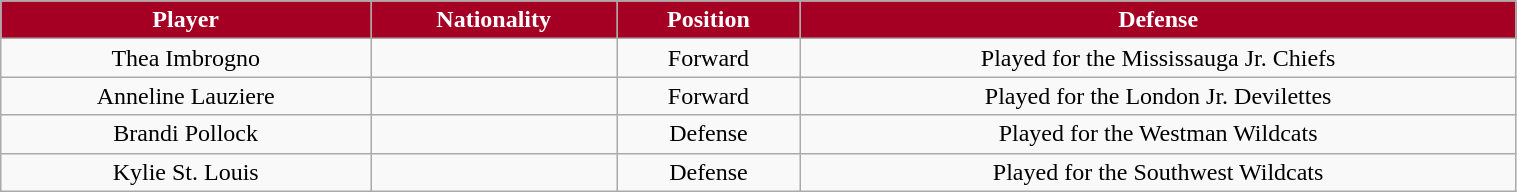<table class="wikitable" width="80%">
<tr align="center"  style="background:#A50024;color:white;">
<td><strong>Player</strong></td>
<td><strong>Nationality</strong></td>
<td><strong>Position</strong></td>
<td><strong>Defense</strong></td>
</tr>
<tr align="center" bgcolor="">
<td>Thea Imbrogno</td>
<td></td>
<td>Forward</td>
<td>Played for the Mississauga Jr. Chiefs</td>
</tr>
<tr align="center" bgcolor="">
<td>Anneline Lauziere</td>
<td></td>
<td>Forward</td>
<td>Played for the London Jr. Devilettes</td>
</tr>
<tr align="center" bgcolor="">
<td>Brandi Pollock</td>
<td></td>
<td>Defense</td>
<td>Played for the Westman Wildcats</td>
</tr>
<tr align="center" bgcolor="">
<td>Kylie St. Louis</td>
<td></td>
<td>Defense</td>
<td>Played for the Southwest Wildcats</td>
</tr>
</table>
